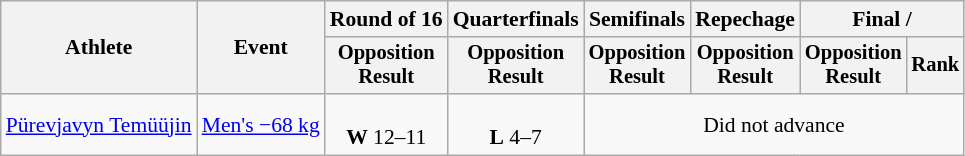<table class="wikitable" style="font-size:90%;">
<tr>
<th rowspan=2>Athlete</th>
<th rowspan=2>Event</th>
<th>Round of 16</th>
<th>Quarterfinals</th>
<th>Semifinals</th>
<th>Repechage</th>
<th colspan=2>Final / </th>
</tr>
<tr style="font-size:95%">
<th>Opposition<br>Result</th>
<th>Opposition<br>Result</th>
<th>Opposition<br>Result</th>
<th>Opposition<br>Result</th>
<th>Opposition<br>Result</th>
<th>Rank</th>
</tr>
<tr align=center>
<td align=left><a href='#'>Pürevjavyn Temüüjin</a></td>
<td align=left><a href='#'>Men's −68 kg</a></td>
<td><br><strong>W</strong> 12–11</td>
<td><br><strong>L</strong> 4–7</td>
<td colspan=4>Did not advance</td>
</tr>
</table>
